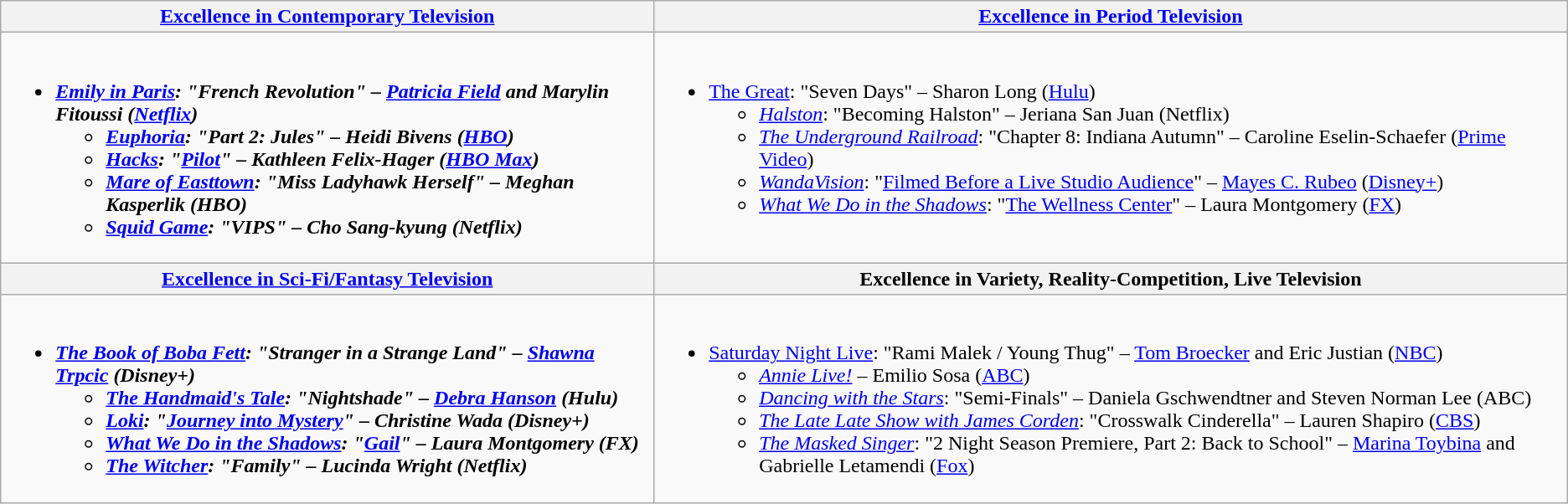<table class="wikitable" style="width=100%">
<tr>
<th style="width=50%"><a href='#'>Excellence in Contemporary Television</a></th>
<th style="width=50%"><a href='#'>Excellence in Period Television</a></th>
</tr>
<tr>
<td valign="top"><br><ul><li><strong><em><a href='#'>Emily in Paris</a><em>: "French Revolution" – <a href='#'>Patricia Field</a> and Marylin Fitoussi (<a href='#'>Netflix</a>)<strong><ul><li></em><a href='#'>Euphoria</a><em>: "Part 2: Jules" – Heidi Bivens (<a href='#'>HBO</a>)</li><li></em><a href='#'>Hacks</a><em>: "<a href='#'>Pilot</a>" – Kathleen Felix-Hager (<a href='#'>HBO Max</a>)</li><li></em><a href='#'>Mare of Easttown</a><em>: "Miss Ladyhawk Herself" – Meghan Kasperlik (HBO)</li><li></em><a href='#'>Squid Game</a><em>: "VIPS" – Cho Sang-kyung (Netflix)</li></ul></li></ul></td>
<td valign="top"><br><ul><li></em></strong><a href='#'>The Great</a></em>: "Seven Days" – Sharon Long (<a href='#'>Hulu</a>)</strong><ul><li><em><a href='#'>Halston</a></em>: "Becoming Halston" – Jeriana San Juan (Netflix)</li><li><em><a href='#'>The Underground Railroad</a></em>: "Chapter 8: Indiana Autumn" – Caroline Eselin-Schaefer (<a href='#'>Prime Video</a>)</li><li><em><a href='#'>WandaVision</a></em>: "<a href='#'>Filmed Before a Live Studio Audience</a>" – <a href='#'>Mayes C. Rubeo</a> (<a href='#'>Disney+</a>)</li><li><em><a href='#'>What We Do in the Shadows</a></em>: "<a href='#'>The Wellness Center</a>" – Laura Montgomery (<a href='#'>FX</a>)</li></ul></li></ul></td>
</tr>
<tr>
<th style="width=50%"><a href='#'>Excellence in Sci-Fi/Fantasy Television</a></th>
<th style="width=50%">Excellence in Variety, Reality-Competition, Live Television</th>
</tr>
<tr>
<td valign="top"><br><ul><li><strong><em><a href='#'>The Book of Boba Fett</a><em>: "Stranger in a Strange Land" –  <a href='#'>Shawna Trpcic</a> (Disney+)<strong><ul><li></em><a href='#'>The Handmaid's Tale</a><em>: "Nightshade" – <a href='#'>Debra Hanson</a> (Hulu)</li><li></em><a href='#'>Loki</a><em>: "<a href='#'>Journey into Mystery</a>" – Christine Wada (Disney+)</li><li></em><a href='#'>What We Do in the Shadows</a><em>: "<a href='#'>Gail</a>" – Laura Montgomery (FX)</li><li></em><a href='#'>The Witcher</a><em>: "Family" – Lucinda Wright (Netflix)</li></ul></li></ul></td>
<td valign="top"><br><ul><li></em></strong><a href='#'>Saturday Night Live</a></em>: "Rami Malek / Young Thug" – <a href='#'>Tom Broecker</a> and Eric Justian (<a href='#'>NBC</a>)</strong><ul><li><em><a href='#'>Annie Live!</a></em> – Emilio Sosa (<a href='#'>ABC</a>)</li><li><em><a href='#'>Dancing with the Stars</a></em>: "Semi-Finals" – Daniela Gschwendtner and Steven Norman Lee (ABC)</li><li><em><a href='#'>The Late Late Show with James Corden</a></em>: "Crosswalk Cinderella" – Lauren Shapiro (<a href='#'>CBS</a>)</li><li><em><a href='#'>The Masked Singer</a></em>: "2 Night Season Premiere, Part 2: Back to School" – <a href='#'>Marina Toybina</a> and Gabrielle Letamendi (<a href='#'>Fox</a>)</li></ul></li></ul></td>
</tr>
</table>
